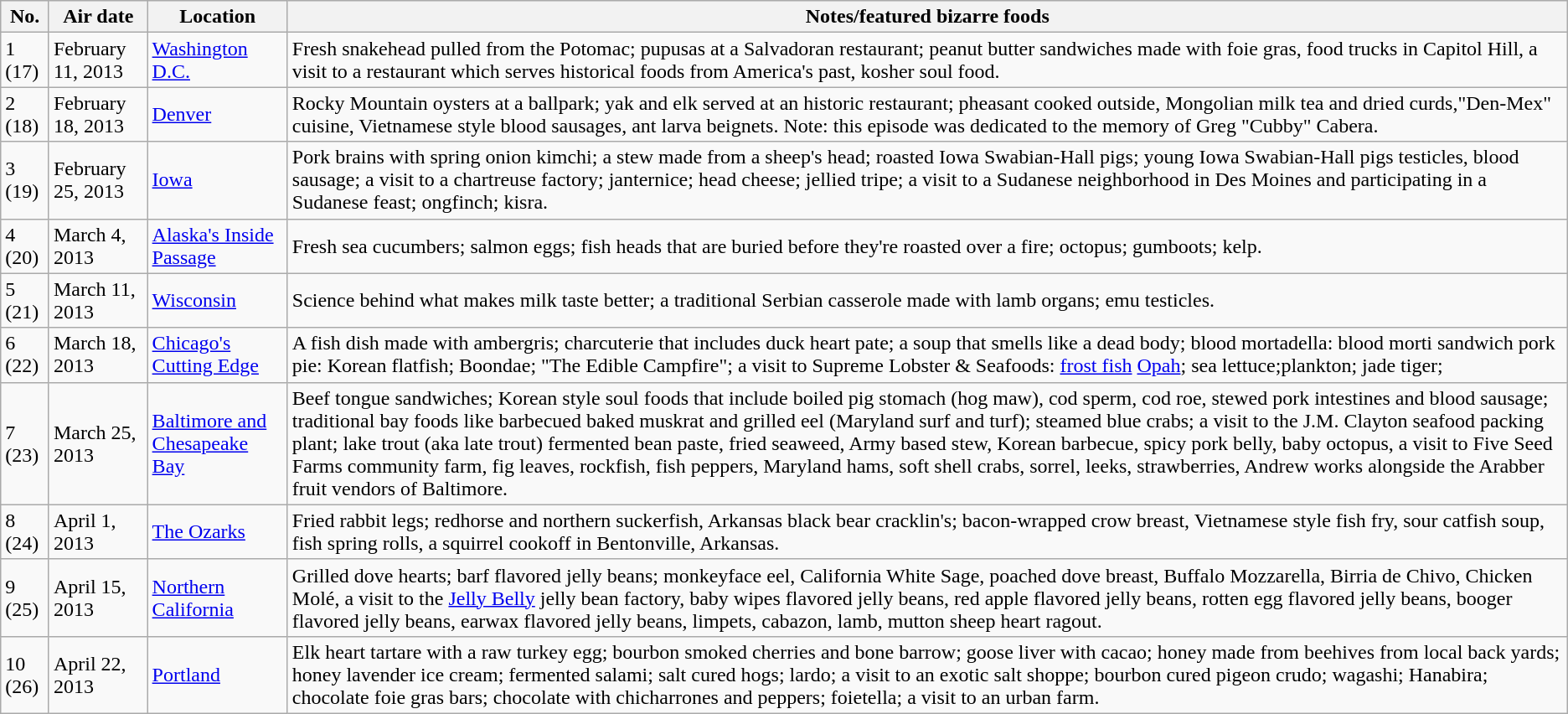<table class="wikitable">
<tr style="background:#EFEFEF">
<th>No.</th>
<th>Air date</th>
<th>Location</th>
<th>Notes/featured bizarre foods</th>
</tr>
<tr>
<td>1 (17)</td>
<td>February 11, 2013</td>
<td><a href='#'>Washington D.C.</a></td>
<td>Fresh snakehead pulled from the Potomac; pupusas at a Salvadoran restaurant; peanut butter sandwiches made with foie gras, food trucks in Capitol Hill, a visit to a restaurant which serves historical foods from America's past, kosher soul food.</td>
</tr>
<tr>
<td>2 (18)</td>
<td>February 18, 2013</td>
<td><a href='#'>Denver</a></td>
<td>Rocky Mountain oysters at a ballpark; yak and elk served at an historic restaurant; pheasant cooked outside, Mongolian milk tea and dried curds,"Den-Mex" cuisine, Vietnamese style blood sausages, ant larva beignets. Note: this episode was dedicated to the memory of Greg "Cubby" Cabera.</td>
</tr>
<tr>
<td>3 (19)</td>
<td>February 25, 2013</td>
<td><a href='#'>Iowa</a></td>
<td>Pork brains with spring onion kimchi; a stew made from a sheep's head; roasted Iowa Swabian-Hall pigs; young Iowa Swabian-Hall pigs testicles, blood sausage; a visit to a chartreuse factory; janternice; head cheese; jellied tripe; a visit to a Sudanese neighborhood in Des Moines and participating in a Sudanese feast; ongfinch; kisra.</td>
</tr>
<tr>
<td>4 (20)</td>
<td>March 4, 2013</td>
<td><a href='#'>Alaska's Inside Passage</a></td>
<td>Fresh sea cucumbers; salmon eggs; fish heads that are buried before they're roasted over a fire; octopus; gumboots; kelp.</td>
</tr>
<tr>
<td>5 (21)</td>
<td>March 11, 2013</td>
<td><a href='#'>Wisconsin</a></td>
<td>Science behind what makes milk taste better; a traditional Serbian casserole made with lamb organs; emu testicles.</td>
</tr>
<tr>
<td>6 (22)</td>
<td>March 18, 2013</td>
<td><a href='#'>Chicago's Cutting Edge</a></td>
<td>A fish dish made with ambergris; charcuterie that includes duck heart pate; a soup that smells like a dead body; blood mortadella: blood morti sandwich pork pie: Korean flatfish; Boondae; "The Edible Campfire"; a visit to Supreme Lobster & Seafoods: <a href='#'>frost fish</a> <a href='#'>Opah</a>; sea lettuce;plankton; jade tiger;</td>
</tr>
<tr>
<td>7 (23)</td>
<td>March 25, 2013</td>
<td><a href='#'>Baltimore and Chesapeake Bay</a></td>
<td>Beef tongue sandwiches; Korean style soul foods that include boiled pig stomach (hog maw), cod sperm, cod roe, stewed pork intestines and blood sausage; traditional bay foods like barbecued baked muskrat and grilled eel (Maryland surf and turf); steamed blue crabs; a visit to the J.M. Clayton seafood packing plant; lake trout (aka late trout) fermented bean paste, fried seaweed, Army based stew, Korean barbecue, spicy pork belly, baby octopus, a visit to Five Seed Farms community farm, fig leaves, rockfish, fish peppers, Maryland hams, soft shell crabs, sorrel, leeks, strawberries, Andrew works alongside the Arabber fruit vendors of Baltimore.</td>
</tr>
<tr>
<td>8 (24)</td>
<td>April 1, 2013</td>
<td><a href='#'>The Ozarks</a></td>
<td>Fried rabbit legs; redhorse and northern suckerfish, Arkansas black bear cracklin's; bacon-wrapped crow breast, Vietnamese style fish fry, sour catfish soup, fish spring rolls, a squirrel cookoff in Bentonville, Arkansas.</td>
</tr>
<tr>
<td>9 (25)</td>
<td>April 15, 2013</td>
<td><a href='#'>Northern California</a></td>
<td>Grilled dove hearts; barf flavored jelly beans; monkeyface eel, California White Sage, poached dove breast, Buffalo Mozzarella, Birria de Chivo, Chicken Molé, a visit to the <a href='#'>Jelly Belly</a> jelly bean factory, baby wipes flavored jelly beans, red apple flavored jelly beans, rotten egg flavored jelly beans, booger flavored jelly beans, earwax flavored jelly beans, limpets, cabazon, lamb, mutton sheep heart ragout.</td>
</tr>
<tr>
<td>10 (26)</td>
<td>April 22, 2013</td>
<td><a href='#'>Portland</a></td>
<td>Elk heart tartare with a raw turkey egg; bourbon smoked cherries and bone barrow; goose liver with cacao; honey made from beehives from local back yards; honey lavender ice cream; fermented salami; salt cured hogs; lardo; a visit to an exotic salt shoppe; bourbon cured pigeon crudo; wagashi; Hanabira; chocolate foie gras bars; chocolate with chicharrones and peppers; foietella; a visit to an urban farm.</td>
</tr>
</table>
